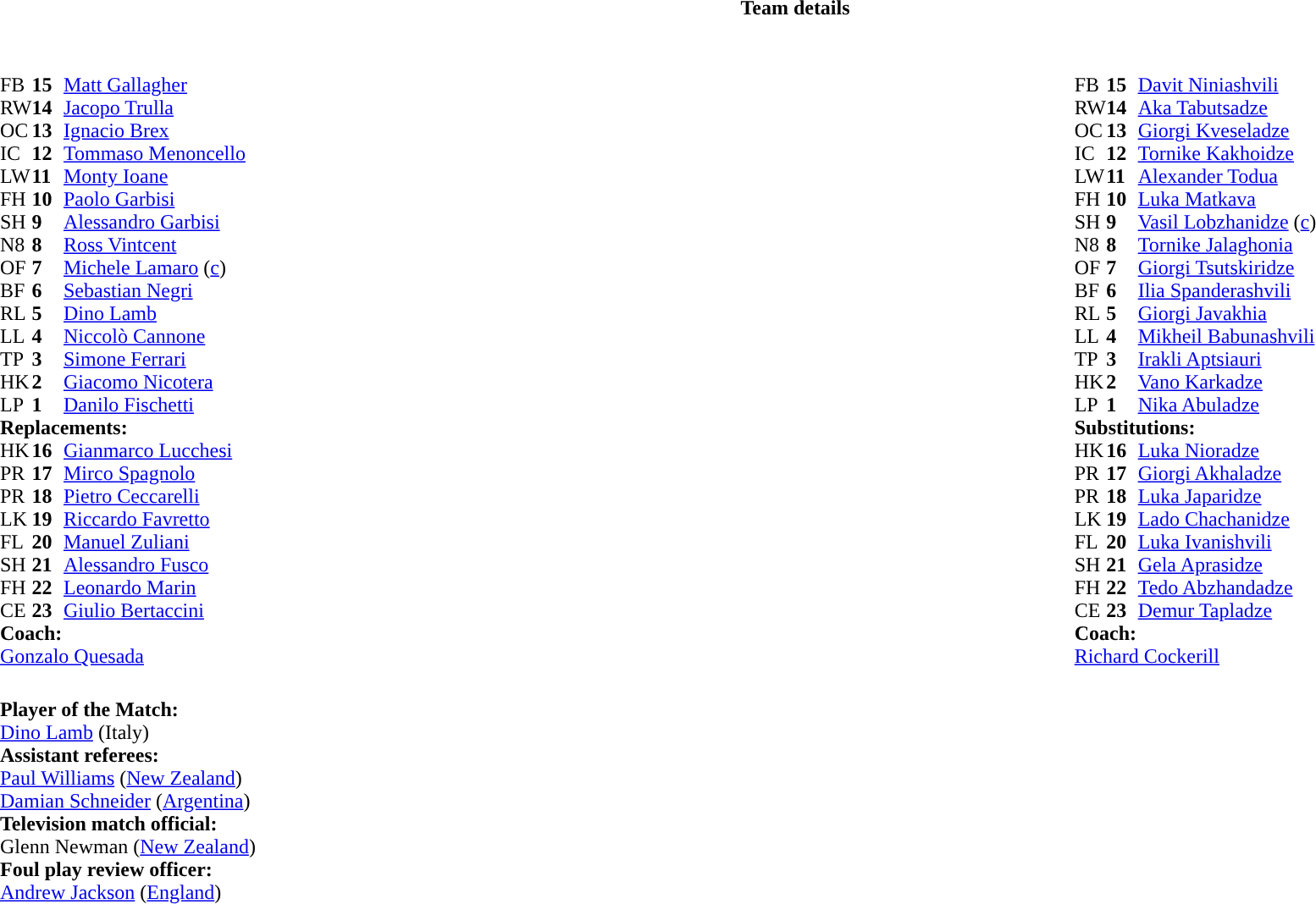<table border="0" style="width:100%;" class="collapsible collapsed">
<tr>
<th>Team details</th>
</tr>
<tr>
<td><br><table style="width:100%">
<tr>
<td style="vertical-align:top;width:50%"><br><table cellspacing="0" cellpadding="0">
<tr>
<th width="25"></th>
<th width="25"></th>
</tr>
<tr>
<td>FB</td>
<td><strong>15</strong></td>
<td><a href='#'>Matt Gallagher</a></td>
</tr>
<tr>
<td>RW</td>
<td><strong>14</strong></td>
<td><a href='#'>Jacopo Trulla</a></td>
<td></td>
<td></td>
<td></td>
</tr>
<tr>
<td>OC</td>
<td><strong>13</strong></td>
<td><a href='#'>Ignacio Brex</a></td>
</tr>
<tr>
<td>IC</td>
<td><strong>12</strong></td>
<td><a href='#'>Tommaso Menoncello</a></td>
<td></td>
<td></td>
<td></td>
</tr>
<tr>
<td>LW</td>
<td><strong>11</strong></td>
<td><a href='#'>Monty Ioane</a></td>
</tr>
<tr>
<td>FH</td>
<td><strong>10</strong></td>
<td><a href='#'>Paolo Garbisi</a></td>
</tr>
<tr>
<td>SH</td>
<td><strong>9</strong></td>
<td><a href='#'>Alessandro Garbisi</a></td>
<td></td>
<td></td>
</tr>
<tr>
<td>N8</td>
<td><strong>8</strong></td>
<td><a href='#'>Ross Vintcent</a></td>
</tr>
<tr>
<td>OF</td>
<td><strong>7</strong></td>
<td><a href='#'>Michele Lamaro</a> (<a href='#'>c</a>)</td>
<td></td>
<td></td>
</tr>
<tr>
<td>BF</td>
<td><strong>6</strong></td>
<td><a href='#'>Sebastian Negri</a></td>
</tr>
<tr>
<td>RL</td>
<td><strong>5</strong></td>
<td><a href='#'>Dino Lamb</a></td>
</tr>
<tr>
<td>LL</td>
<td><strong>4</strong></td>
<td><a href='#'>Niccolò Cannone</a></td>
<td></td>
<td></td>
</tr>
<tr>
<td>TP</td>
<td><strong>3</strong></td>
<td><a href='#'>Simone Ferrari</a></td>
<td></td>
<td></td>
</tr>
<tr>
<td>HK</td>
<td><strong>2</strong></td>
<td><a href='#'>Giacomo Nicotera</a></td>
<td></td>
<td></td>
</tr>
<tr>
<td>LP</td>
<td><strong>1</strong></td>
<td><a href='#'>Danilo Fischetti</a></td>
<td></td>
<td></td>
</tr>
<tr>
<td colspan="3"><strong>Replacements:</strong></td>
</tr>
<tr>
<td>HK</td>
<td><strong>16</strong></td>
<td><a href='#'>Gianmarco Lucchesi</a></td>
<td></td>
<td></td>
</tr>
<tr>
<td>PR</td>
<td><strong>17</strong></td>
<td><a href='#'>Mirco Spagnolo</a></td>
<td></td>
<td></td>
</tr>
<tr>
<td>PR</td>
<td><strong>18</strong></td>
<td><a href='#'>Pietro Ceccarelli</a></td>
<td></td>
<td></td>
</tr>
<tr>
<td>LK</td>
<td><strong>19</strong></td>
<td><a href='#'>Riccardo Favretto</a></td>
<td></td>
<td></td>
</tr>
<tr>
<td>FL</td>
<td><strong>20</strong></td>
<td><a href='#'>Manuel Zuliani</a></td>
<td></td>
<td></td>
</tr>
<tr>
<td>SH</td>
<td><strong>21</strong></td>
<td><a href='#'>Alessandro Fusco</a></td>
<td></td>
<td></td>
</tr>
<tr>
<td>FH</td>
<td><strong>22</strong></td>
<td><a href='#'>Leonardo Marin</a></td>
<td></td>
<td></td>
<td></td>
</tr>
<tr>
<td>CE</td>
<td><strong>23</strong></td>
<td><a href='#'>Giulio Bertaccini</a></td>
<td></td>
<td></td>
<td></td>
</tr>
<tr>
<td colspan=3><strong>Coach:</strong></td>
</tr>
<tr>
<td colspan="4"> <a href='#'>Gonzalo Quesada</a></td>
</tr>
</table>
</td>
<td style="vertical-align:top"></td>
<td style="vertical-align:top;width:50%"><br><table cellspacing="0" cellpadding="0" style="margin:auto">
<tr>
<th width="25"></th>
<th width="25"></th>
</tr>
<tr>
<td>FB</td>
<td><strong>15</strong></td>
<td><a href='#'>Davit Niniashvili</a></td>
</tr>
<tr>
<td>RW</td>
<td><strong>14</strong></td>
<td><a href='#'>Aka Tabutsadze</a></td>
<td></td>
</tr>
<tr>
<td>OC</td>
<td><strong>13</strong></td>
<td><a href='#'>Giorgi Kveseladze</a></td>
</tr>
<tr>
<td>IC</td>
<td><strong>12</strong></td>
<td><a href='#'>Tornike Kakhoidze</a></td>
</tr>
<tr>
<td>LW</td>
<td><strong>11</strong></td>
<td><a href='#'>Alexander Todua</a></td>
<td></td>
<td></td>
</tr>
<tr>
<td>FH</td>
<td><strong>10</strong></td>
<td><a href='#'>Luka Matkava</a></td>
</tr>
<tr>
<td>SH</td>
<td><strong>9</strong></td>
<td><a href='#'>Vasil Lobzhanidze</a> (<a href='#'>c</a>)</td>
<td></td>
<td></td>
</tr>
<tr>
<td>N8</td>
<td><strong>8</strong></td>
<td><a href='#'>Tornike Jalaghonia</a></td>
</tr>
<tr>
<td>OF</td>
<td><strong>7</strong></td>
<td><a href='#'>Giorgi Tsutskiridze</a></td>
<td></td>
<td></td>
</tr>
<tr>
<td>BF</td>
<td><strong>6</strong></td>
<td><a href='#'>Ilia Spanderashvili</a></td>
</tr>
<tr>
<td>RL</td>
<td><strong>5</strong></td>
<td><a href='#'>Giorgi Javakhia</a></td>
<td></td>
<td></td>
</tr>
<tr>
<td>LL</td>
<td><strong>4</strong></td>
<td><a href='#'>Mikheil Babunashvili</a></td>
</tr>
<tr>
<td>TP</td>
<td><strong>3</strong></td>
<td><a href='#'>Irakli Aptsiauri</a></td>
<td></td>
<td></td>
</tr>
<tr>
<td>HK</td>
<td><strong>2</strong></td>
<td><a href='#'>Vano Karkadze</a></td>
</tr>
<tr>
<td>LP</td>
<td><strong>1</strong></td>
<td><a href='#'>Nika Abuladze</a></td>
<td></td>
<td></td>
</tr>
<tr>
<td colspan="3"><strong>Substitutions:</strong></td>
</tr>
<tr>
<td>HK</td>
<td><strong>16</strong></td>
<td><a href='#'>Luka Nioradze</a></td>
</tr>
<tr>
<td>PR</td>
<td><strong>17</strong></td>
<td><a href='#'>Giorgi Akhaladze</a></td>
<td></td>
<td></td>
</tr>
<tr>
<td>PR</td>
<td><strong>18</strong></td>
<td><a href='#'>Luka Japaridze</a></td>
<td></td>
<td></td>
</tr>
<tr>
<td>LK</td>
<td><strong>19</strong></td>
<td><a href='#'>Lado Chachanidze</a></td>
<td></td>
<td></td>
</tr>
<tr>
<td>FL</td>
<td><strong>20</strong></td>
<td><a href='#'>Luka Ivanishvili</a></td>
<td></td>
<td></td>
</tr>
<tr>
<td>SH</td>
<td><strong>21</strong></td>
<td><a href='#'>Gela Aprasidze</a></td>
<td></td>
<td></td>
</tr>
<tr>
<td>FH</td>
<td><strong>22</strong></td>
<td><a href='#'>Tedo Abzhandadze</a></td>
</tr>
<tr>
<td>CE</td>
<td><strong>23</strong></td>
<td><a href='#'>Demur Tapladze</a></td>
<td></td>
<td></td>
</tr>
<tr>
<td colspan=3><strong>Coach:</strong></td>
</tr>
<tr>
<td colspan="4"> <a href='#'>Richard Cockerill</a></td>
</tr>
</table>
</td>
</tr>
</table>
<table style="width:100%">
<tr>
<td><br><strong>Player of the Match:</strong>
<br><a href='#'>Dino Lamb</a> (Italy)<br><strong>Assistant referees:</strong>
<br><a href='#'>Paul Williams</a> (<a href='#'>New Zealand</a>)
<br><a href='#'>Damian Schneider</a> (<a href='#'>Argentina</a>)
<br><strong>Television match official:</strong>
<br>Glenn Newman (<a href='#'>New Zealand</a>)
<br><strong>Foul play review officer:</strong>
<br><a href='#'>Andrew Jackson</a> (<a href='#'>England</a>)</td>
</tr>
</table>
</td>
</tr>
</table>
